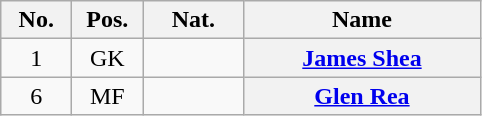<table class="wikitable plainrowheaders" style=text-align:center>
<tr>
<th width=40>No.</th>
<th width=40>Pos.</th>
<th width=60>Nat.</th>
<th width=150 scope=col>Name</th>
</tr>
<tr>
<td>1</td>
<td>GK</td>
<td align=left></td>
<th scope=row><a href='#'>James Shea</a></th>
</tr>
<tr>
<td>6</td>
<td>MF</td>
<td align=left></td>
<th scope=row><a href='#'>Glen Rea</a></th>
</tr>
</table>
